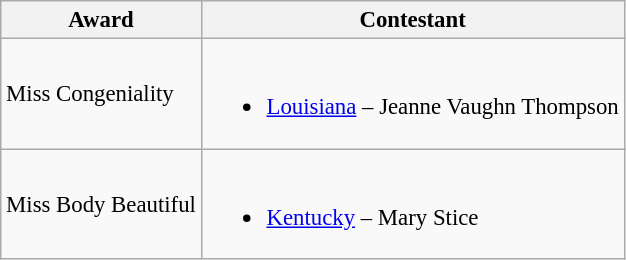<table class="wikitable unsortable" style="font-size:95%;">
<tr>
<th>Award</th>
<th>Contestant</th>
</tr>
<tr>
<td>Miss Congeniality</td>
<td><br><ul><li><a href='#'>Louisiana</a> – Jeanne Vaughn Thompson</li></ul></td>
</tr>
<tr>
<td>Miss Body Beautiful</td>
<td><br><ul><li><a href='#'>Kentucky</a> – Mary Stice</li></ul></td>
</tr>
</table>
